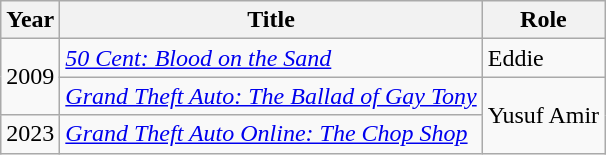<table class="wikitable sortable">
<tr>
<th>Year</th>
<th>Title</th>
<th>Role</th>
</tr>
<tr>
<td rowspan=2>2009</td>
<td><em><a href='#'>50 Cent: Blood on the Sand</a></em></td>
<td>Eddie</td>
</tr>
<tr>
<td><em><a href='#'>Grand Theft Auto: The Ballad of Gay Tony</a></em></td>
<td rowspan=2>Yusuf Amir</td>
</tr>
<tr>
<td>2023</td>
<td><em><a href='#'>Grand Theft Auto Online: The Chop Shop</a></em></td>
</tr>
</table>
